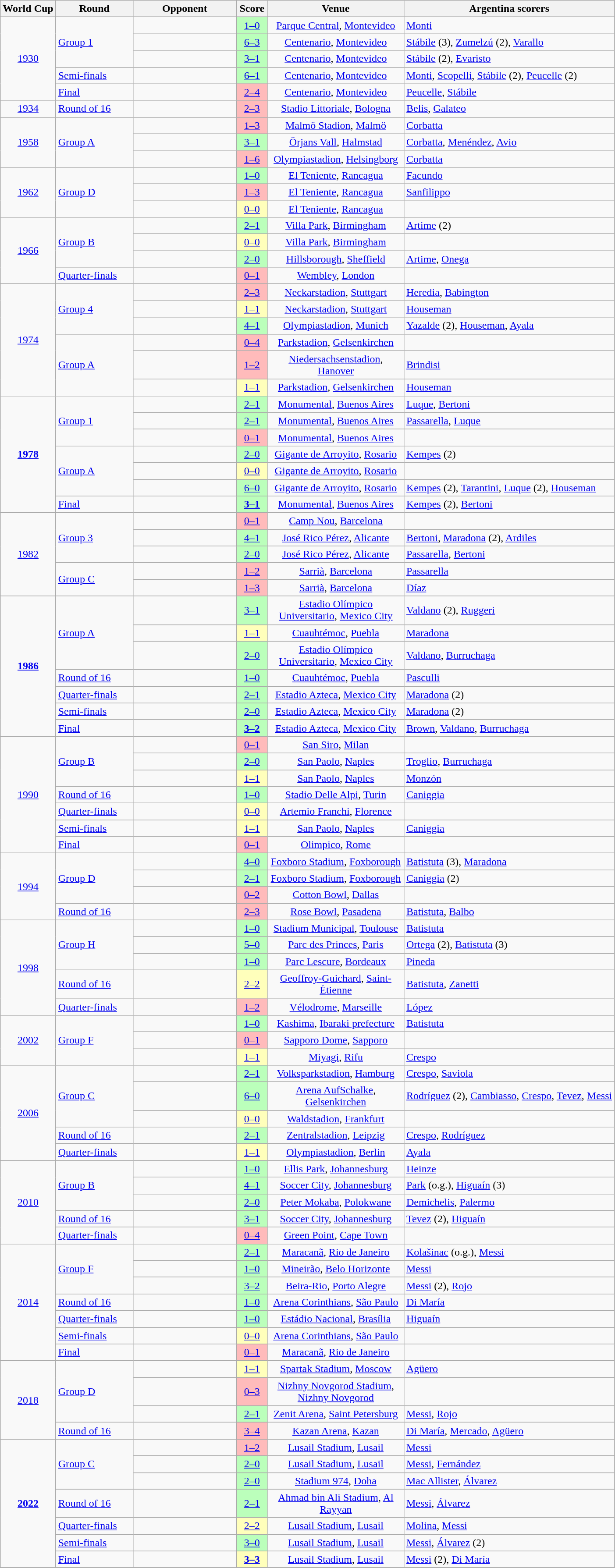<table class="wikitable sortable" style="text-align:left;">
<tr>
<th>World Cup</th>
<th width=110>Round</th>
<th width=150>Opponent</th>
<th width=40>Score</th>
<th width=200>Venue</th>
<th>Argentina scorers</th>
</tr>
<tr>
<td rowspan="5" align=center><a href='#'>1930</a></td>
<td rowspan="3"><a href='#'>Group 1</a></td>
<td></td>
<td style="text-align:center; background:#bbffbb;"><a href='#'>1–0</a></td>
<td align=center><a href='#'>Parque Central</a>, <a href='#'>Montevideo</a></td>
<td><a href='#'>Monti</a></td>
</tr>
<tr>
<td></td>
<td style="text-align:center; background:#bbffbb;"><a href='#'>6–3</a></td>
<td align=center><a href='#'>Centenario</a>, <a href='#'>Montevideo</a></td>
<td><a href='#'>Stábile</a> (3), <a href='#'>Zumelzú</a> (2), <a href='#'>Varallo</a></td>
</tr>
<tr>
<td></td>
<td style="text-align:center; background:#bbffbb;"><a href='#'>3–1</a></td>
<td align=center><a href='#'>Centenario</a>, <a href='#'>Montevideo</a></td>
<td><a href='#'>Stábile</a> (2), <a href='#'>Evaristo</a></td>
</tr>
<tr>
<td><a href='#'>Semi-finals</a></td>
<td></td>
<td style="text-align:center; background:#bbffbb;"><a href='#'>6–1</a></td>
<td align=center><a href='#'>Centenario</a>, <a href='#'>Montevideo</a></td>
<td><a href='#'>Monti</a>, <a href='#'>Scopelli</a>, <a href='#'>Stábile</a> (2), <a href='#'>Peucelle</a> (2)</td>
</tr>
<tr>
<td><a href='#'>Final</a></td>
<td></td>
<td style="text-align:center; background:#ffbbbb;"><a href='#'>2–4</a></td>
<td align=center><a href='#'>Centenario</a>, <a href='#'>Montevideo</a></td>
<td><a href='#'>Peucelle</a>, <a href='#'>Stábile</a></td>
</tr>
<tr>
<td align=center><a href='#'>1934</a></td>
<td><a href='#'>Round of 16</a></td>
<td></td>
<td style="text-align:center; background:#ffbbbb;"><a href='#'>2–3</a></td>
<td align=center><a href='#'>Stadio Littoriale</a>, <a href='#'>Bologna</a></td>
<td><a href='#'>Belis</a>, <a href='#'>Galateo</a></td>
</tr>
<tr>
<td rowspan="3" align=center><a href='#'>1958</a></td>
<td rowspan="3"><a href='#'>Group A</a></td>
<td></td>
<td style="text-align:center; background:#ffbbbb;"><a href='#'>1–3</a></td>
<td align=center><a href='#'>Malmö Stadion</a>, <a href='#'>Malmö</a></td>
<td><a href='#'>Corbatta</a></td>
</tr>
<tr>
<td></td>
<td style="text-align:center; background:#bbffbb;"><a href='#'>3–1</a></td>
<td align=center><a href='#'>Örjans Vall</a>, <a href='#'>Halmstad</a></td>
<td><a href='#'>Corbatta</a>, <a href='#'>Menéndez</a>, <a href='#'>Avio</a></td>
</tr>
<tr>
<td></td>
<td style="text-align:center; background:#ffbbbb;"><a href='#'>1–6</a></td>
<td align=center><a href='#'>Olympiastadion</a>, <a href='#'>Helsingborg</a></td>
<td><a href='#'>Corbatta</a></td>
</tr>
<tr>
<td rowspan="3" align=center><a href='#'>1962</a></td>
<td rowspan="3"><a href='#'>Group D</a></td>
<td></td>
<td style="text-align:center; background:#bbffbb;"><a href='#'>1–0</a></td>
<td align=center><a href='#'>El Teniente</a>, <a href='#'>Rancagua</a></td>
<td><a href='#'>Facundo</a></td>
</tr>
<tr>
<td></td>
<td style="text-align:center; background:#ffbbbb;"><a href='#'>1–3</a></td>
<td align=center><a href='#'>El Teniente</a>, <a href='#'>Rancagua</a></td>
<td><a href='#'>Sanfilippo</a></td>
</tr>
<tr>
<td></td>
<td style="text-align:center; background:#ffffbb;"><a href='#'>0–0</a></td>
<td align=center><a href='#'>El Teniente</a>, <a href='#'>Rancagua</a></td>
<td></td>
</tr>
<tr>
<td rowspan="4" align=center><a href='#'>1966</a></td>
<td rowspan="3"><a href='#'>Group B</a></td>
<td></td>
<td style="text-align:center; background:#bbffbb;"><a href='#'>2–1</a></td>
<td align=center><a href='#'>Villa Park</a>, <a href='#'>Birmingham</a></td>
<td><a href='#'>Artime</a> (2)</td>
</tr>
<tr>
<td></td>
<td style="text-align:center; background:#ffffbb;"><a href='#'>0–0</a></td>
<td align=center><a href='#'>Villa Park</a>, <a href='#'>Birmingham</a></td>
<td></td>
</tr>
<tr>
<td></td>
<td style="text-align:center; background:#bbffbb;"><a href='#'>2–0</a></td>
<td align=center><a href='#'>Hillsborough</a>, <a href='#'>Sheffield</a></td>
<td><a href='#'>Artime</a>, <a href='#'>Onega</a></td>
</tr>
<tr>
<td><a href='#'>Quarter-finals</a></td>
<td></td>
<td style="text-align:center; background:#ffbbbb;"><a href='#'>0–1</a></td>
<td align=center><a href='#'>Wembley</a>, <a href='#'>London</a></td>
<td></td>
</tr>
<tr>
<td rowspan="6" align=center><a href='#'>1974</a></td>
<td rowspan="3"><a href='#'>Group 4</a></td>
<td></td>
<td style="text-align:center; background:#ffbbbb;"><a href='#'>2–3</a></td>
<td align=center><a href='#'>Neckarstadion</a>, <a href='#'>Stuttgart</a></td>
<td><a href='#'>Heredia</a>, <a href='#'>Babington</a></td>
</tr>
<tr>
<td></td>
<td style="text-align:center; background:#ffffbb;"><a href='#'>1–1</a></td>
<td align=center><a href='#'>Neckarstadion</a>, <a href='#'>Stuttgart</a></td>
<td><a href='#'>Houseman</a></td>
</tr>
<tr>
<td></td>
<td style="text-align:center; background:#bbffbb;"><a href='#'>4–1</a></td>
<td align=center><a href='#'>Olympiastadion</a>, <a href='#'>Munich</a></td>
<td><a href='#'>Yazalde</a> (2), <a href='#'>Houseman</a>, <a href='#'>Ayala</a></td>
</tr>
<tr>
<td rowspan="3"><a href='#'>Group A</a></td>
<td></td>
<td style="text-align:center; background:#ffbbbb;"><a href='#'>0–4</a></td>
<td align=center><a href='#'>Parkstadion</a>, <a href='#'>Gelsenkirchen</a></td>
<td></td>
</tr>
<tr>
<td></td>
<td style="text-align:center; background:#ffbbbb;"><a href='#'>1–2</a></td>
<td align=center><a href='#'>Niedersachsenstadion</a>, <a href='#'>Hanover</a></td>
<td><a href='#'>Brindisi</a></td>
</tr>
<tr>
<td></td>
<td style="text-align:center; background:#ffffbb;"><a href='#'>1–1</a></td>
<td align=center><a href='#'>Parkstadion</a>, <a href='#'>Gelsenkirchen</a></td>
<td><a href='#'>Houseman</a></td>
</tr>
<tr>
<td rowspan="7" align=center><a href='#'><strong>1978</strong></a></td>
<td rowspan="3"><a href='#'>Group 1</a></td>
<td></td>
<td style="text-align:center; background:#bbffbb;"><a href='#'>2–1</a></td>
<td align=center><a href='#'>Monumental</a>, <a href='#'>Buenos Aires</a></td>
<td><a href='#'>Luque</a>, <a href='#'>Bertoni</a></td>
</tr>
<tr>
<td></td>
<td style="text-align:center; background:#bbffbb;"><a href='#'>2–1</a></td>
<td align=center><a href='#'>Monumental</a>, <a href='#'>Buenos Aires</a></td>
<td><a href='#'>Passarella</a>, <a href='#'>Luque</a></td>
</tr>
<tr>
<td></td>
<td style="text-align:center; background:#ffbbbb;"><a href='#'>0–1</a></td>
<td align=center><a href='#'>Monumental</a>, <a href='#'>Buenos Aires</a></td>
<td></td>
</tr>
<tr>
<td rowspan="3"><a href='#'>Group A</a></td>
<td></td>
<td style="text-align:center; background:#bbffbb;"><a href='#'>2–0</a></td>
<td align=center><a href='#'>Gigante de Arroyito</a>, <a href='#'>Rosario</a></td>
<td><a href='#'>Kempes</a> (2)</td>
</tr>
<tr>
<td></td>
<td style="text-align:center; background:#ffffbb;"><a href='#'>0–0</a></td>
<td align=center><a href='#'>Gigante de Arroyito</a>, <a href='#'>Rosario</a></td>
<td></td>
</tr>
<tr>
<td></td>
<td style="text-align:center; background:#bbffbb;"><a href='#'>6–0</a></td>
<td align=center><a href='#'>Gigante de Arroyito</a>, <a href='#'>Rosario</a></td>
<td><a href='#'>Kempes</a> (2), <a href='#'>Tarantini</a>, <a href='#'>Luque</a> (2), <a href='#'>Houseman</a></td>
</tr>
<tr>
<td><a href='#'>Final</a></td>
<td></td>
<td style="text-align:center; background:#bbffbb;"><a href='#'><strong>3–1</strong></a> </td>
<td align=center><a href='#'>Monumental</a>, <a href='#'>Buenos Aires</a></td>
<td><a href='#'>Kempes</a> (2), <a href='#'>Bertoni</a></td>
</tr>
<tr>
<td rowspan="5" align=center><a href='#'>1982</a></td>
<td rowspan="3"><a href='#'>Group 3</a></td>
<td></td>
<td style="text-align:center; background:#ffbbbb;"><a href='#'>0–1</a></td>
<td align=center><a href='#'>Camp Nou</a>, <a href='#'>Barcelona</a></td>
<td></td>
</tr>
<tr>
<td></td>
<td style="text-align:center; background:#bbffbb;"><a href='#'>4–1</a></td>
<td align=center><a href='#'>José Rico Pérez</a>, <a href='#'>Alicante</a></td>
<td><a href='#'>Bertoni</a>, <a href='#'>Maradona</a> (2), <a href='#'>Ardiles</a></td>
</tr>
<tr>
<td></td>
<td style="text-align:center; background:#bbffbb;"><a href='#'>2–0</a></td>
<td align=center><a href='#'>José Rico Pérez</a>, <a href='#'>Alicante</a></td>
<td><a href='#'>Passarella</a>, <a href='#'>Bertoni</a></td>
</tr>
<tr>
<td rowspan="2"><a href='#'>Group C</a></td>
<td></td>
<td style="text-align:center; background:#ffbbbb;"><a href='#'>1–2</a></td>
<td align=center><a href='#'>Sarrià</a>, <a href='#'>Barcelona</a></td>
<td><a href='#'>Passarella</a></td>
</tr>
<tr>
<td></td>
<td style="text-align:center; background:#ffbbbb;"><a href='#'>1–3</a></td>
<td align=center><a href='#'>Sarrià</a>, <a href='#'>Barcelona</a></td>
<td><a href='#'>Díaz</a></td>
</tr>
<tr>
<td rowspan="7" align=center><a href='#'><strong>1986</strong></a></td>
<td rowspan="3"><a href='#'>Group A</a></td>
<td></td>
<td style="text-align:center; background:#bbffbb;"><a href='#'>3–1</a></td>
<td align=center><a href='#'>Estadio Olímpico Universitario</a>, <a href='#'>Mexico City</a></td>
<td><a href='#'>Valdano</a> (2), <a href='#'>Ruggeri</a></td>
</tr>
<tr>
<td></td>
<td style="text-align:center; background:#ffffbb;"><a href='#'>1–1</a></td>
<td align=center><a href='#'>Cuauhtémoc</a>, <a href='#'>Puebla</a></td>
<td><a href='#'>Maradona</a></td>
</tr>
<tr>
<td></td>
<td style="text-align:center; background:#bbffbb;"><a href='#'>2–0</a></td>
<td align=center><a href='#'>Estadio Olímpico Universitario</a>, <a href='#'>Mexico City</a></td>
<td><a href='#'>Valdano</a>, <a href='#'>Burruchaga</a></td>
</tr>
<tr>
<td><a href='#'>Round of 16</a></td>
<td></td>
<td style="text-align:center; background:#bbffbb;"><a href='#'>1–0</a></td>
<td align=center><a href='#'>Cuauhtémoc</a>, <a href='#'>Puebla</a></td>
<td><a href='#'>Pasculli</a></td>
</tr>
<tr>
<td><a href='#'>Quarter-finals</a></td>
<td></td>
<td style="text-align:center; background:#bbffbb;"><a href='#'>2–1</a></td>
<td align=center><a href='#'>Estadio Azteca</a>, <a href='#'>Mexico City</a></td>
<td><a href='#'>Maradona</a> (2)</td>
</tr>
<tr>
<td><a href='#'>Semi-finals</a></td>
<td></td>
<td style="text-align:center; background:#bbffbb;"><a href='#'>2–0</a></td>
<td align=center><a href='#'>Estadio Azteca</a>, <a href='#'>Mexico City</a></td>
<td><a href='#'>Maradona</a> (2)</td>
</tr>
<tr>
<td><a href='#'>Final</a></td>
<td></td>
<td style="text-align:center; background:#bbffbb;"><a href='#'><strong>3–2</strong></a></td>
<td align=center><a href='#'>Estadio Azteca</a>, <a href='#'>Mexico City</a></td>
<td><a href='#'>Brown</a>, <a href='#'>Valdano</a>, <a href='#'>Burruchaga</a></td>
</tr>
<tr>
<td rowspan="7" align=center><a href='#'>1990</a></td>
<td rowspan="3"><a href='#'>Group B</a></td>
<td></td>
<td style="text-align:center; background:#ffbbbb;"><a href='#'>0–1</a></td>
<td align=center><a href='#'>San Siro</a>, <a href='#'>Milan</a></td>
<td></td>
</tr>
<tr>
<td></td>
<td style="text-align:center; background:#bbffbb;"><a href='#'>2–0</a></td>
<td align=center><a href='#'>San Paolo</a>, <a href='#'>Naples</a></td>
<td><a href='#'>Troglio</a>, <a href='#'>Burruchaga</a></td>
</tr>
<tr>
<td></td>
<td style="text-align:center; background:#ffffbb;"><a href='#'>1–1</a></td>
<td align=center><a href='#'>San Paolo</a>, <a href='#'>Naples</a></td>
<td><a href='#'>Monzón</a></td>
</tr>
<tr>
<td><a href='#'>Round of 16</a></td>
<td></td>
<td style="text-align:center; background:#bbffbb;"><a href='#'>1–0</a></td>
<td align=center><a href='#'>Stadio Delle Alpi</a>, <a href='#'>Turin</a></td>
<td><a href='#'>Caniggia</a></td>
</tr>
<tr>
<td><a href='#'>Quarter-finals</a></td>
<td></td>
<td style="text-align:center; background:#ffffbb;"><a href='#'>0–0</a> <br></td>
<td align=center><a href='#'>Artemio Franchi</a>, <a href='#'>Florence</a></td>
<td></td>
</tr>
<tr>
<td><a href='#'>Semi-finals</a></td>
<td></td>
<td style="text-align:center; background:#ffffbb;"><a href='#'>1–1</a> <br></td>
<td align=center><a href='#'>San Paolo</a>, <a href='#'>Naples</a></td>
<td><a href='#'>Caniggia</a></td>
</tr>
<tr>
<td><a href='#'>Final</a></td>
<td></td>
<td style="text-align:center; background:#ffbbbb;"><a href='#'>0–1</a></td>
<td align=center><a href='#'>Olimpico</a>, <a href='#'>Rome</a></td>
<td></td>
</tr>
<tr>
<td rowspan="4" align=center><a href='#'>1994</a></td>
<td rowspan="3"><a href='#'>Group D</a></td>
<td></td>
<td style="text-align:center; background:#bbffbb;"><a href='#'>4–0</a></td>
<td align=center><a href='#'>Foxboro Stadium</a>, <a href='#'>Foxborough</a></td>
<td><a href='#'>Batistuta</a> (3), <a href='#'>Maradona</a></td>
</tr>
<tr>
<td></td>
<td style="text-align:center; background:#bbffbb;"><a href='#'>2–1</a></td>
<td align=center><a href='#'>Foxboro Stadium</a>, <a href='#'>Foxborough</a></td>
<td><a href='#'>Caniggia</a> (2)</td>
</tr>
<tr>
<td></td>
<td style="text-align:center; background:#ffbbbb;"><a href='#'>0–2</a></td>
<td align=center><a href='#'>Cotton Bowl</a>, <a href='#'>Dallas</a></td>
<td></td>
</tr>
<tr>
<td><a href='#'>Round of 16</a></td>
<td></td>
<td style="text-align:center; background:#ffbbbb;"><a href='#'>2–3</a></td>
<td align=center><a href='#'>Rose Bowl</a>, <a href='#'>Pasadena</a></td>
<td><a href='#'>Batistuta</a>, <a href='#'>Balbo</a></td>
</tr>
<tr>
<td rowspan="5" align=center><a href='#'>1998</a></td>
<td rowspan="3"><a href='#'>Group H</a></td>
<td></td>
<td style="text-align:center; background:#bbffbb;"><a href='#'>1–0</a></td>
<td align=center><a href='#'>Stadium Municipal</a>, <a href='#'>Toulouse</a></td>
<td><a href='#'>Batistuta</a></td>
</tr>
<tr>
<td></td>
<td style="text-align:center; background:#bbffbb;"><a href='#'>5–0</a></td>
<td align=center><a href='#'>Parc des Princes</a>, <a href='#'>Paris</a></td>
<td><a href='#'>Ortega</a> (2), <a href='#'>Batistuta</a> (3)</td>
</tr>
<tr>
<td></td>
<td style="text-align:center; background:#bbffbb;"><a href='#'>1–0</a></td>
<td align=center><a href='#'>Parc Lescure</a>, <a href='#'>Bordeaux</a></td>
<td><a href='#'>Pineda</a></td>
</tr>
<tr>
<td><a href='#'>Round of 16</a></td>
<td></td>
<td style="text-align:center; background:#ffffbb;"><a href='#'>2–2</a> <br></td>
<td align=center><a href='#'>Geoffroy-Guichard</a>, <a href='#'>Saint-Étienne</a></td>
<td><a href='#'>Batistuta</a>, <a href='#'>Zanetti</a></td>
</tr>
<tr>
<td><a href='#'>Quarter-finals</a></td>
<td></td>
<td style="text-align:center; background:#ffbbbb;"><a href='#'>1–2</a></td>
<td align=center><a href='#'>Vélodrome</a>, <a href='#'>Marseille</a></td>
<td><a href='#'>López</a></td>
</tr>
<tr>
<td rowspan="3" align=center><a href='#'>2002</a></td>
<td rowspan="3"><a href='#'>Group F</a></td>
<td></td>
<td style="text-align:center; background:#bbffbb;"><a href='#'>1–0</a></td>
<td align=center><a href='#'>Kashima</a>, <a href='#'>Ibaraki prefecture</a></td>
<td><a href='#'>Batistuta</a></td>
</tr>
<tr>
<td></td>
<td style="text-align:center; background:#ffbbbb;"><a href='#'>0–1</a></td>
<td align=center><a href='#'>Sapporo Dome</a>, <a href='#'>Sapporo</a></td>
<td></td>
</tr>
<tr>
<td></td>
<td style="text-align:center; background:#ffffbb;"><a href='#'>1–1</a></td>
<td align=center><a href='#'>Miyagi</a>, <a href='#'>Rifu</a></td>
<td><a href='#'>Crespo</a></td>
</tr>
<tr>
<td rowspan="5" align=center><a href='#'>2006</a></td>
<td rowspan="3"><a href='#'>Group C</a></td>
<td></td>
<td style="text-align:center; background:#bbffbb;"><a href='#'>2–1</a></td>
<td align=center><a href='#'>Volksparkstadion</a>, <a href='#'>Hamburg</a></td>
<td><a href='#'>Crespo</a>, <a href='#'>Saviola</a></td>
</tr>
<tr>
<td></td>
<td style="text-align:center; background:#bbffbb;"><a href='#'>6–0</a></td>
<td align=center><a href='#'>Arena AufSchalke</a>, <a href='#'>Gelsenkirchen</a></td>
<td><a href='#'>Rodríguez</a> (2), <a href='#'>Cambiasso</a>, <a href='#'>Crespo</a>, <a href='#'>Tevez</a>, <a href='#'>Messi</a></td>
</tr>
<tr>
<td></td>
<td style="text-align:center; background:#ffffbb;"><a href='#'>0–0</a></td>
<td align=center><a href='#'>Waldstadion</a>, <a href='#'>Frankfurt</a></td>
<td></td>
</tr>
<tr>
<td><a href='#'>Round of 16</a></td>
<td></td>
<td style="text-align:center; background:#bbffbb;"><a href='#'>2–1</a> </td>
<td align=center><a href='#'>Zentralstadion</a>, <a href='#'>Leipzig</a></td>
<td><a href='#'>Crespo</a>, <a href='#'>Rodríguez</a></td>
</tr>
<tr>
<td><a href='#'>Quarter-finals</a></td>
<td></td>
<td style="text-align:center; background:#ffffbb;"><a href='#'>1–1</a> <br></td>
<td align=center><a href='#'>Olympiastadion</a>, <a href='#'>Berlin</a></td>
<td><a href='#'>Ayala</a></td>
</tr>
<tr>
<td rowspan="5" align=center><a href='#'>2010</a></td>
<td rowspan="3"><a href='#'>Group B</a></td>
<td></td>
<td style="text-align:center; background:#bbffbb;"><a href='#'>1–0</a></td>
<td align=center><a href='#'>Ellis Park</a>, <a href='#'>Johannesburg</a></td>
<td><a href='#'>Heinze</a></td>
</tr>
<tr>
<td></td>
<td style="text-align:center; background:#bbffbb;"><a href='#'>4–1</a></td>
<td align=center><a href='#'>Soccer City</a>, <a href='#'>Johannesburg</a></td>
<td><a href='#'>Park</a> (o.g.), <a href='#'>Higuaín</a> (3)</td>
</tr>
<tr>
<td></td>
<td style="text-align:center; background:#bbffbb;"><a href='#'>2–0</a></td>
<td align=center><a href='#'>Peter Mokaba</a>, <a href='#'>Polokwane</a></td>
<td><a href='#'>Demichelis</a>, <a href='#'>Palermo</a></td>
</tr>
<tr>
<td><a href='#'>Round of 16</a></td>
<td></td>
<td style="text-align:center; background:#bbffbb;"><a href='#'>3–1</a></td>
<td align=center><a href='#'>Soccer City</a>, <a href='#'>Johannesburg</a></td>
<td><a href='#'>Tevez</a> (2), <a href='#'>Higuaín</a></td>
</tr>
<tr>
<td><a href='#'>Quarter-finals</a></td>
<td></td>
<td style="text-align:center; background:#ffbbbb;"><a href='#'>0–4</a></td>
<td align=center><a href='#'>Green Point</a>, <a href='#'>Cape Town</a></td>
<td></td>
</tr>
<tr>
<td rowspan="7" align=center><a href='#'>2014</a></td>
<td rowspan="3"><a href='#'>Group F</a></td>
<td></td>
<td style="text-align:center; background:#bbffbb;"><a href='#'>2–1</a></td>
<td align=center><a href='#'>Maracanã</a>, <a href='#'>Rio de Janeiro</a></td>
<td><a href='#'>Kolašinac</a> (o.g.), <a href='#'>Messi</a></td>
</tr>
<tr>
<td></td>
<td style="text-align:center; background:#bbffbb;"><a href='#'>1–0</a></td>
<td align=center><a href='#'>Mineirão</a>, <a href='#'>Belo Horizonte</a></td>
<td><a href='#'>Messi</a></td>
</tr>
<tr>
<td></td>
<td style="text-align:center; background:#bbffbb;"><a href='#'>3–2</a></td>
<td align=center><a href='#'>Beira-Rio</a>, <a href='#'>Porto Alegre</a></td>
<td><a href='#'>Messi</a> (2), <a href='#'>Rojo</a></td>
</tr>
<tr>
<td><a href='#'>Round of 16</a></td>
<td></td>
<td style="text-align:center; background:#bbffbb;"><a href='#'>1–0</a> </td>
<td align=center><a href='#'>Arena Corinthians</a>, <a href='#'>São Paulo</a></td>
<td><a href='#'>Di María</a></td>
</tr>
<tr>
<td><a href='#'>Quarter-finals</a></td>
<td></td>
<td style="text-align:center; background:#bbffbb;"><a href='#'>1–0</a></td>
<td align=center><a href='#'>Estádio Nacional</a>, <a href='#'>Brasília</a></td>
<td><a href='#'>Higuaín</a></td>
</tr>
<tr>
<td><a href='#'>Semi-finals</a></td>
<td></td>
<td style="text-align:center; background:#ffffbb;"><a href='#'>0–0</a> <br></td>
<td align=center><a href='#'>Arena Corinthians</a>, <a href='#'>São Paulo</a></td>
<td></td>
</tr>
<tr>
<td><a href='#'>Final</a></td>
<td></td>
<td style="text-align:center; background:#ffbbbb;"><a href='#'>0–1</a> </td>
<td align=center><a href='#'>Maracanã</a>, <a href='#'>Rio de Janeiro</a></td>
<td></td>
</tr>
<tr>
<td rowspan="4" align=center><a href='#'>2018</a></td>
<td rowspan="3"><a href='#'>Group D</a></td>
<td></td>
<td style="text-align:center; background:#ffffbb;"><a href='#'>1–1</a></td>
<td align=center><a href='#'>Spartak Stadium</a>, <a href='#'>Moscow</a></td>
<td><a href='#'>Agüero</a></td>
</tr>
<tr>
<td></td>
<td style="text-align:center; background:#ffbbbb;"><a href='#'>0–3</a></td>
<td align=center><a href='#'>Nizhny Novgorod Stadium</a>, <a href='#'>Nizhny Novgorod</a></td>
<td></td>
</tr>
<tr>
<td></td>
<td style="text-align:center; background:#bbffbb;"><a href='#'>2–1</a></td>
<td align=center><a href='#'>Zenit Arena</a>, <a href='#'>Saint Petersburg</a></td>
<td><a href='#'>Messi</a>, <a href='#'>Rojo</a></td>
</tr>
<tr>
<td><a href='#'>Round of 16</a></td>
<td></td>
<td style="text-align:center; background:#ffbbbb;"><a href='#'>3–4</a></td>
<td align=center><a href='#'>Kazan Arena</a>, <a href='#'>Kazan</a></td>
<td><a href='#'>Di María</a>, <a href='#'>Mercado</a>, <a href='#'>Agüero</a></td>
</tr>
<tr>
<td rowspan="7" align=center><a href='#'><strong>2022</strong></a></td>
<td rowspan="3"><a href='#'>Group C</a></td>
<td></td>
<td style="text-align:center; background:#ffbbbb;"><a href='#'>1–2</a></td>
<td align=center><a href='#'>Lusail Stadium</a>, <a href='#'>Lusail</a></td>
<td><a href='#'>Messi</a></td>
</tr>
<tr>
<td></td>
<td style="text-align:center; background:#bbffbb;"><a href='#'>2–0</a></td>
<td align=center><a href='#'>Lusail Stadium</a>, <a href='#'>Lusail</a></td>
<td><a href='#'>Messi</a>, <a href='#'>Fernández</a></td>
</tr>
<tr>
<td></td>
<td style="text-align:center; background:#bbffbb;"><a href='#'>2–0</a></td>
<td align=center><a href='#'>Stadium 974</a>, <a href='#'>Doha</a></td>
<td><a href='#'>Mac Allister</a>, <a href='#'>Álvarez</a></td>
</tr>
<tr>
<td><a href='#'>Round of 16</a></td>
<td></td>
<td style="text-align:center; background:#bbffbb;"><a href='#'>2–1</a></td>
<td align=center><a href='#'>Ahmad bin Ali Stadium</a>, <a href='#'>Al Rayyan</a></td>
<td><a href='#'>Messi</a>, <a href='#'>Álvarez</a></td>
</tr>
<tr>
<td><a href='#'>Quarter-finals</a></td>
<td></td>
<td style="text-align:center; background:#ffffbb;"><a href='#'>2–2</a> <br></td>
<td align="center"><a href='#'>Lusail Stadium</a>, <a href='#'>Lusail</a></td>
<td><a href='#'>Molina</a>, <a href='#'>Messi</a></td>
</tr>
<tr>
<td><a href='#'>Semi-finals</a></td>
<td></td>
<td style="text-align:center; background:#bbffbb;"><a href='#'>3–0</a></td>
<td align="center"><a href='#'>Lusail Stadium</a>, <a href='#'>Lusail</a></td>
<td><a href='#'>Messi</a>, <a href='#'>Álvarez</a> (2)</td>
</tr>
<tr>
<td><a href='#'>Final</a></td>
<td></td>
<td style="text-align:center; background:#ffffbb;"><a href='#'><strong>3–3</strong></a> <br></td>
<td align="center"><a href='#'>Lusail Stadium</a>, <a href='#'>Lusail</a></td>
<td><a href='#'>Messi</a> (2), <a href='#'>Di María</a></td>
</tr>
<tr>
</tr>
</table>
